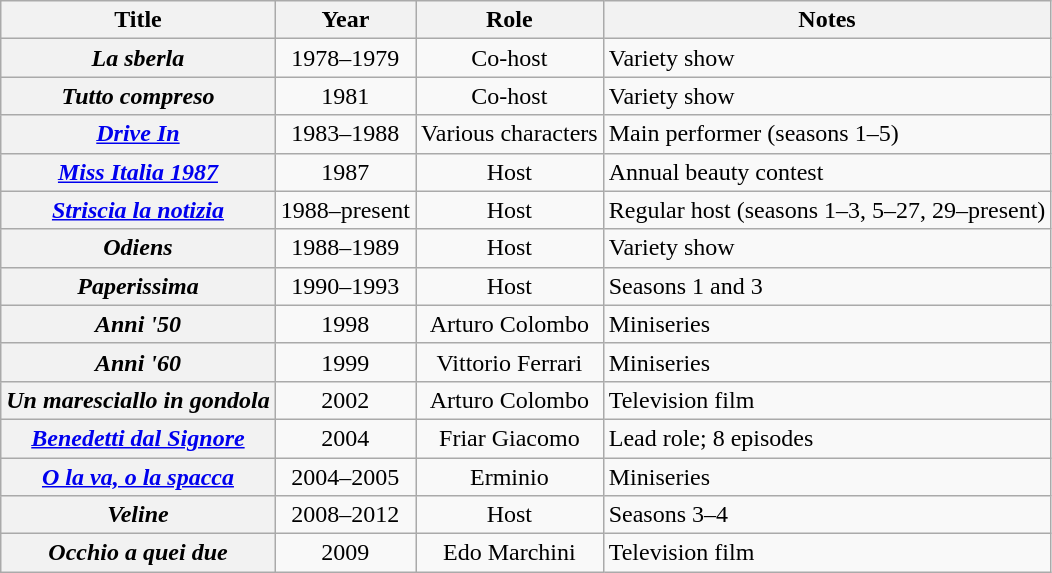<table class="wikitable plainrowheaders" style="text-align:center;">
<tr>
<th>Title</th>
<th>Year</th>
<th>Role</th>
<th>Notes</th>
</tr>
<tr>
<th scope="row"><em>La sberla</em></th>
<td>1978–1979</td>
<td>Co-host</td>
<td style="text-align:left">Variety show</td>
</tr>
<tr>
<th scope="row"><em>Tutto compreso</em></th>
<td>1981</td>
<td>Co-host</td>
<td style="text-align:left">Variety show</td>
</tr>
<tr>
<th scope="row"><em><a href='#'>Drive In</a></em></th>
<td>1983–1988</td>
<td>Various characters</td>
<td style="text-align:left">Main performer (seasons 1–5)</td>
</tr>
<tr>
<th scope="row"><em><a href='#'>Miss Italia 1987</a></em></th>
<td>1987</td>
<td>Host</td>
<td style="text-align:left">Annual beauty contest</td>
</tr>
<tr>
<th scope="row"><em><a href='#'>Striscia la notizia</a></em></th>
<td>1988–present</td>
<td>Host</td>
<td style="text-align:left">Regular host (seasons 1–3, 5–27, 29–present)</td>
</tr>
<tr>
<th scope="row"><em>Odiens</em></th>
<td>1988–1989</td>
<td>Host</td>
<td style="text-align:left">Variety show</td>
</tr>
<tr>
<th scope="row"><em>Paperissima</em></th>
<td>1990–1993</td>
<td>Host</td>
<td style="text-align:left">Seasons 1 and 3</td>
</tr>
<tr>
<th scope="row"><em>Anni '50</em></th>
<td>1998</td>
<td>Arturo Colombo</td>
<td style="text-align:left">Miniseries</td>
</tr>
<tr>
<th scope="row"><em>Anni '60</em></th>
<td>1999</td>
<td>Vittorio Ferrari</td>
<td style="text-align:left">Miniseries</td>
</tr>
<tr>
<th scope="row"><em>Un maresciallo in gondola</em></th>
<td>2002</td>
<td>Arturo Colombo</td>
<td style="text-align:left">Television film</td>
</tr>
<tr>
<th scope="row"><em><a href='#'>Benedetti dal Signore</a></em></th>
<td>2004</td>
<td>Friar Giacomo</td>
<td style="text-align:left">Lead role; 8 episodes</td>
</tr>
<tr>
<th scope="row"><em><a href='#'>O la va, o la spacca</a></em></th>
<td>2004–2005</td>
<td>Erminio</td>
<td style="text-align:left">Miniseries</td>
</tr>
<tr>
<th scope="row"><em>Veline</em></th>
<td>2008–2012</td>
<td>Host</td>
<td style="text-align:left">Seasons 3–4</td>
</tr>
<tr>
<th scope="row"><em>Occhio a quei due</em></th>
<td>2009</td>
<td>Edo Marchini</td>
<td style="text-align:left">Television film</td>
</tr>
</table>
